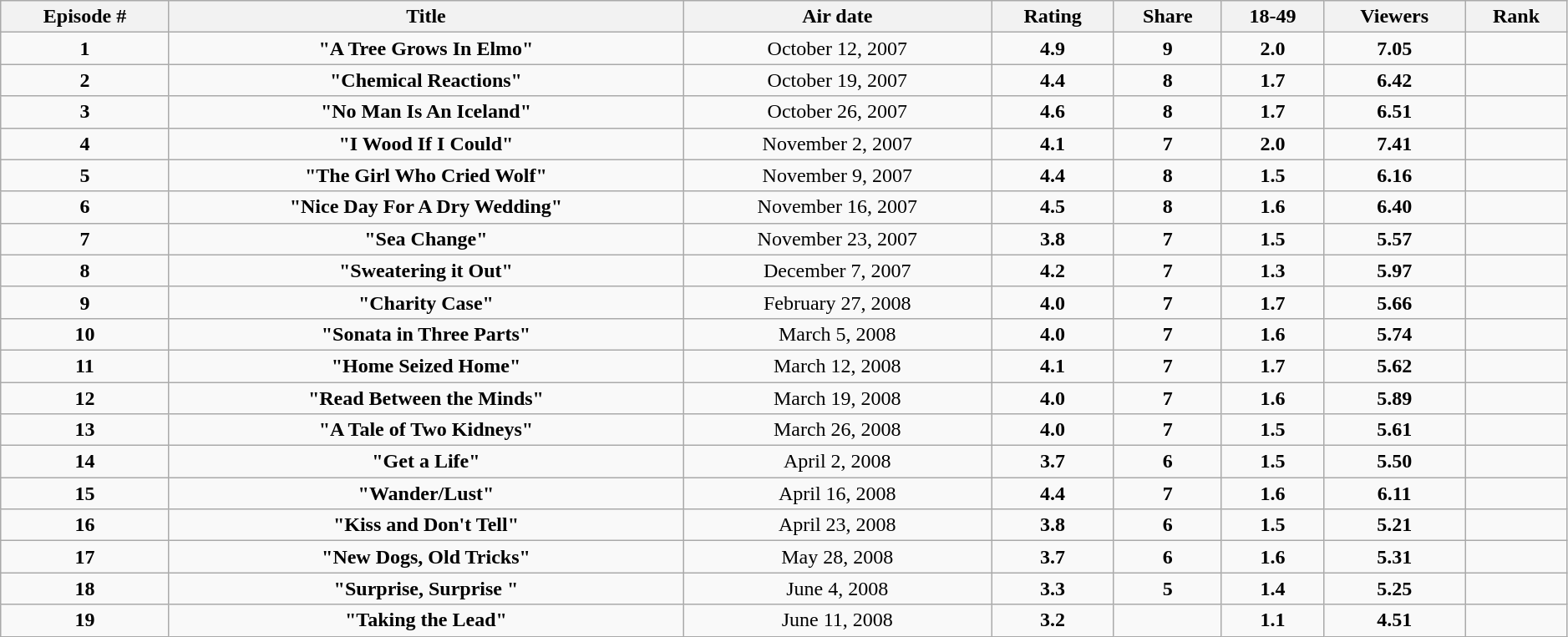<table class="wikitable" style="text-align: center" width="99%">
<tr>
<th>Episode #</th>
<th>Title</th>
<th>Air date</th>
<th>Rating</th>
<th>Share</th>
<th>18-49</th>
<th>Viewers</th>
<th>Rank</th>
</tr>
<tr>
<td><strong>1</strong></td>
<td><strong>"A Tree Grows In Elmo"</strong></td>
<td>October 12, 2007</td>
<td><strong>4.9</strong></td>
<td><strong>9</strong></td>
<td><strong>2.0</strong></td>
<td><strong>7.05</strong></td>
<td></td>
</tr>
<tr>
<td><strong>2</strong></td>
<td><strong>"Chemical Reactions"</strong></td>
<td>October 19, 2007</td>
<td><strong>4.4</strong></td>
<td><strong>8</strong></td>
<td><strong>1.7</strong></td>
<td><strong>6.42</strong></td>
<td></td>
</tr>
<tr>
<td><strong>3</strong></td>
<td><strong>"No Man Is An Iceland"</strong></td>
<td>October 26, 2007</td>
<td><strong>4.6</strong></td>
<td><strong>8</strong></td>
<td><strong>1.7</strong></td>
<td><strong>6.51</strong></td>
<td></td>
</tr>
<tr>
<td><strong>4</strong></td>
<td><strong>"I Wood If I Could"</strong></td>
<td>November 2, 2007</td>
<td><strong>4.1</strong></td>
<td><strong>7</strong></td>
<td><strong>2.0</strong></td>
<td><strong>7.41</strong></td>
<td></td>
</tr>
<tr>
<td><strong>5</strong></td>
<td><strong>"The Girl Who Cried Wolf"</strong></td>
<td>November 9, 2007</td>
<td><strong>4.4</strong></td>
<td><strong>8</strong></td>
<td><strong>1.5</strong></td>
<td><strong>6.16</strong></td>
<td></td>
</tr>
<tr>
<td><strong>6</strong></td>
<td><strong>"Nice Day For A Dry Wedding"</strong></td>
<td>November 16, 2007</td>
<td><strong>4.5</strong></td>
<td><strong>8</strong></td>
<td><strong>1.6</strong></td>
<td><strong>6.40</strong></td>
<td></td>
</tr>
<tr>
<td><strong>7</strong></td>
<td><strong>"Sea Change"</strong></td>
<td>November 23, 2007</td>
<td><strong>3.8</strong></td>
<td><strong>7</strong></td>
<td><strong>1.5</strong></td>
<td><strong>5.57</strong></td>
<td></td>
</tr>
<tr>
<td><strong>8</strong></td>
<td><strong>"Sweatering it Out"</strong></td>
<td>December 7, 2007</td>
<td><strong>4.2</strong></td>
<td><strong>7</strong></td>
<td><strong>1.3</strong></td>
<td><strong>5.97</strong></td>
<td></td>
</tr>
<tr>
<td><strong>9</strong></td>
<td><strong>"Charity Case"</strong></td>
<td>February 27, 2008</td>
<td><strong>4.0</strong></td>
<td><strong>7</strong></td>
<td><strong>1.7</strong></td>
<td><strong>5.66</strong></td>
<td></td>
</tr>
<tr>
<td><strong>10</strong></td>
<td><strong>"Sonata in Three Parts"</strong></td>
<td>March 5, 2008</td>
<td><strong>4.0</strong></td>
<td><strong>7</strong></td>
<td><strong>1.6</strong></td>
<td><strong>5.74</strong></td>
<td></td>
</tr>
<tr>
<td><strong>11</strong></td>
<td><strong>"Home Seized Home"</strong></td>
<td>March 12, 2008</td>
<td><strong>4.1</strong></td>
<td><strong>7</strong></td>
<td><strong>1.7</strong></td>
<td><strong>5.62</strong></td>
<td></td>
</tr>
<tr>
<td><strong>12</strong></td>
<td><strong>"Read Between the Minds"</strong></td>
<td>March 19, 2008</td>
<td><strong>4.0</strong></td>
<td><strong>7</strong></td>
<td><strong>1.6</strong></td>
<td><strong>5.89</strong></td>
<td></td>
</tr>
<tr>
<td><strong>13</strong></td>
<td><strong>"A Tale of Two Kidneys"</strong></td>
<td>March 26, 2008</td>
<td><strong>4.0</strong></td>
<td><strong>7</strong></td>
<td><strong>1.5</strong></td>
<td><strong>5.61</strong></td>
<td></td>
</tr>
<tr>
<td><strong>14</strong></td>
<td><strong>"Get a Life"</strong></td>
<td>April 2, 2008</td>
<td><strong>3.7</strong></td>
<td><strong>6</strong></td>
<td><strong>1.5</strong></td>
<td><strong>5.50</strong></td>
<td></td>
</tr>
<tr>
<td><strong>15</strong></td>
<td><strong>"Wander/Lust"</strong></td>
<td>April 16, 2008</td>
<td><strong>4.4</strong></td>
<td><strong>7</strong></td>
<td><strong>1.6</strong></td>
<td><strong>6.11</strong></td>
<td></td>
</tr>
<tr>
<td><strong>16</strong></td>
<td><strong>"Kiss and Don't Tell"</strong></td>
<td>April 23, 2008</td>
<td><strong>3.8</strong></td>
<td><strong>6</strong></td>
<td><strong>1.5</strong></td>
<td><strong>5.21</strong></td>
<td></td>
</tr>
<tr>
<td><strong>17</strong></td>
<td><strong>"New Dogs, Old Tricks"</strong></td>
<td>May 28, 2008</td>
<td><strong>3.7</strong></td>
<td><strong>6</strong></td>
<td><strong>1.6</strong></td>
<td><strong>5.31</strong></td>
<td></td>
</tr>
<tr>
<td><strong>18</strong></td>
<td><strong>"Surprise, Surprise "</strong></td>
<td>June 4, 2008</td>
<td><strong>3.3</strong></td>
<td><strong>5</strong></td>
<td><strong>1.4</strong></td>
<td><strong>5.25</strong></td>
<td></td>
</tr>
<tr>
<td><strong>19</strong></td>
<td><strong>"Taking the Lead"</strong></td>
<td>June 11, 2008</td>
<td><strong>3.2</strong></td>
<td></td>
<td><strong>1.1</strong></td>
<td><strong>4.51</strong></td>
<td></td>
</tr>
</table>
